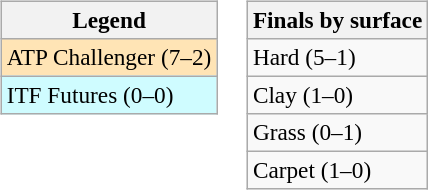<table>
<tr valign=top>
<td><br><table class=wikitable style=font-size:97%>
<tr>
<th>Legend</th>
</tr>
<tr bgcolor=moccasin>
<td>ATP Challenger (7–2)</td>
</tr>
<tr bgcolor=cffcff>
<td>ITF Futures (0–0)</td>
</tr>
</table>
</td>
<td><br><table class=wikitable style=font-size:97%>
<tr>
<th>Finals by surface</th>
</tr>
<tr>
<td>Hard (5–1)</td>
</tr>
<tr>
<td>Clay (1–0)</td>
</tr>
<tr>
<td>Grass (0–1)</td>
</tr>
<tr>
<td>Carpet (1–0)</td>
</tr>
</table>
</td>
</tr>
</table>
